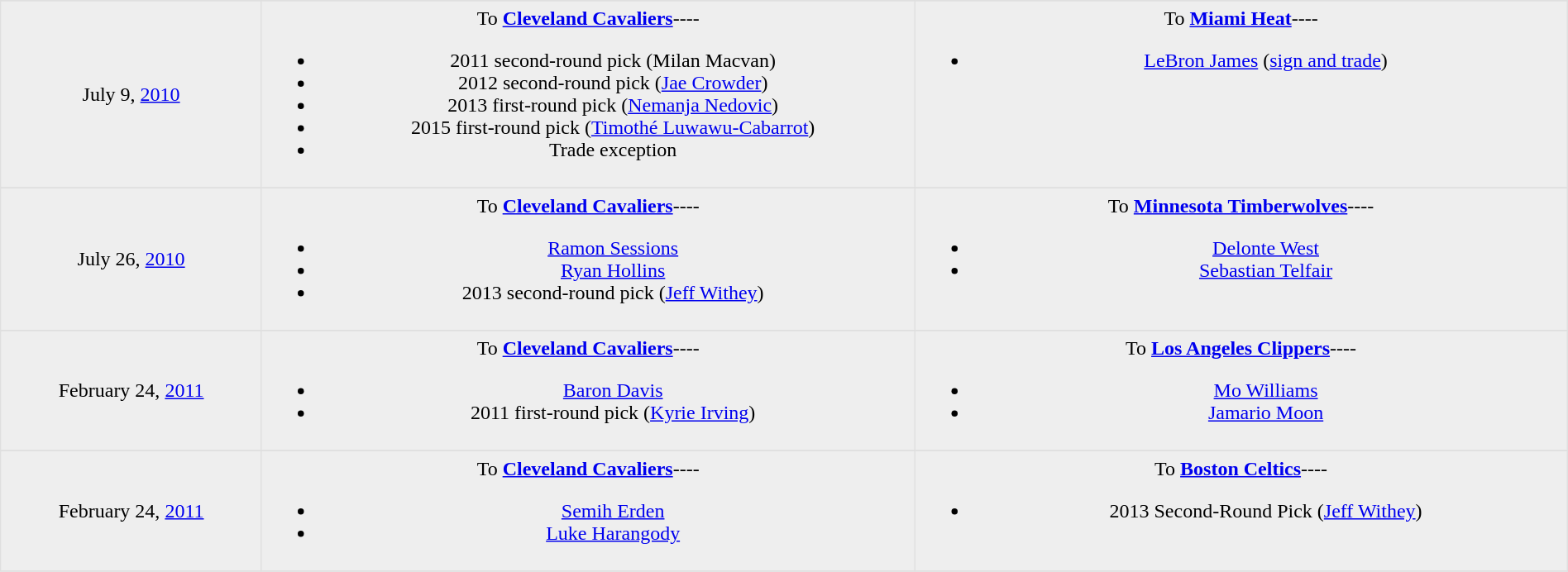<table border=1 style="border-collapse:collapse; text-align: center; width: 100%" bordercolor="#DFDFDF"  cellpadding="5">
<tr>
</tr>
<tr bgcolor="eeeeee">
<td style="width:12%">July 9, <a href='#'>2010</a></td>
<td style="width:30%" valign="top">To <strong><a href='#'>Cleveland Cavaliers</a></strong>----<br><ul><li>2011 second-round pick (Milan Macvan)</li><li>2012 second-round pick (<a href='#'>Jae Crowder</a>)</li><li>2013 first-round pick (<a href='#'>Nemanja Nedovic</a>)</li><li>2015 first-round pick (<a href='#'>Timothé Luwawu-Cabarrot</a>)</li><li>Trade exception</li></ul></td>
<td style="width:30%" valign="top">To <strong><a href='#'>Miami Heat</a></strong>----<br><ul><li> <a href='#'>LeBron James</a> (<a href='#'>sign and trade</a>)</li></ul></td>
</tr>
<tr>
</tr>
<tr bgcolor="eeeeee">
<td style="width:12%">July 26, <a href='#'>2010</a></td>
<td style="width:30%" valign="top">To <strong><a href='#'>Cleveland Cavaliers</a></strong>----<br><ul><li> <a href='#'>Ramon Sessions</a></li><li> <a href='#'>Ryan Hollins</a></li><li>2013 second-round pick (<a href='#'>Jeff Withey</a>)</li></ul></td>
<td style="width:30%" valign="top">To <strong><a href='#'>Minnesota Timberwolves</a></strong>----<br><ul><li> <a href='#'>Delonte West</a></li><li> <a href='#'>Sebastian Telfair</a></li></ul></td>
</tr>
<tr>
</tr>
<tr bgcolor="eeeeee">
<td style="width:12%">February 24, <a href='#'>2011</a></td>
<td style="width:30%" valign="top">To <strong><a href='#'>Cleveland Cavaliers</a></strong>----<br><ul><li> <a href='#'>Baron Davis</a></li><li>2011 first-round pick (<a href='#'>Kyrie Irving</a>)</li></ul></td>
<td style="width:30%" valign="top">To <strong><a href='#'>Los Angeles Clippers</a></strong>----<br><ul><li> <a href='#'>Mo Williams</a></li><li> <a href='#'>Jamario Moon</a></li></ul></td>
</tr>
<tr>
</tr>
<tr bgcolor="eeeeee">
<td style="width:12%">February 24, <a href='#'>2011</a></td>
<td style="width:30%" valign="top">To <strong><a href='#'>Cleveland Cavaliers</a></strong>----<br><ul><li> <a href='#'>Semih Erden</a></li><li> <a href='#'>Luke Harangody</a></li></ul></td>
<td style="width:30%" valign="top">To <strong><a href='#'>Boston Celtics</a></strong>----<br><ul><li>2013 Second-Round Pick (<a href='#'>Jeff Withey</a>)</li></ul></td>
</tr>
<tr>
</tr>
</table>
